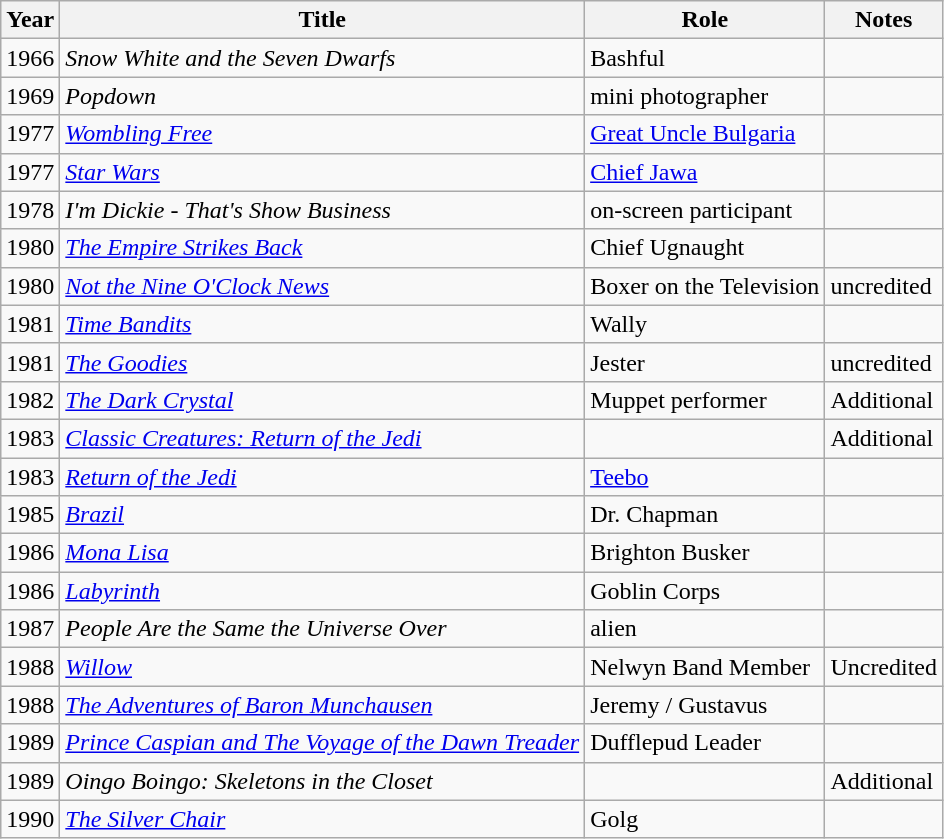<table class="wikitable sortable">
<tr>
<th>Year</th>
<th>Title</th>
<th>Role</th>
<th>Notes</th>
</tr>
<tr>
<td>1966</td>
<td><em>Snow White and the Seven Dwarfs</em></td>
<td>Bashful</td>
<td></td>
</tr>
<tr>
<td>1969</td>
<td><em>Popdown</em></td>
<td>mini photographer</td>
<td></td>
</tr>
<tr>
<td>1977</td>
<td><em><a href='#'>Wombling Free</a></em></td>
<td><a href='#'>Great Uncle Bulgaria</a></td>
<td></td>
</tr>
<tr>
<td>1977</td>
<td><em><a href='#'>Star Wars</a></em></td>
<td><a href='#'>Chief Jawa</a></td>
<td></td>
</tr>
<tr>
<td>1978</td>
<td><em>I'm Dickie - That's Show Business</em></td>
<td>on-screen participant</td>
<td></td>
</tr>
<tr>
<td>1980</td>
<td><em><a href='#'>The Empire Strikes Back</a></em></td>
<td>Chief Ugnaught</td>
<td></td>
</tr>
<tr>
<td>1980</td>
<td><em><a href='#'>Not the Nine O'Clock News</a></em></td>
<td>Boxer on the Television</td>
<td>uncredited</td>
</tr>
<tr>
<td>1981</td>
<td><em><a href='#'>Time Bandits</a></em></td>
<td>Wally</td>
<td></td>
</tr>
<tr>
<td>1981</td>
<td><em><a href='#'>The Goodies</a></em></td>
<td>Jester</td>
<td>uncredited</td>
</tr>
<tr>
<td>1982</td>
<td><em><a href='#'>The Dark Crystal</a></em></td>
<td>Muppet performer</td>
<td>Additional</td>
</tr>
<tr>
<td>1983</td>
<td><em><a href='#'>Classic Creatures: Return of the Jedi</a></em></td>
<td></td>
<td>Additional</td>
</tr>
<tr>
<td>1983</td>
<td><em><a href='#'>Return of the Jedi</a></em></td>
<td><a href='#'>Teebo</a></td>
<td></td>
</tr>
<tr>
<td>1985</td>
<td><em><a href='#'>Brazil</a></em></td>
<td>Dr. Chapman</td>
<td></td>
</tr>
<tr>
<td>1986</td>
<td><em><a href='#'>Mona Lisa</a></em></td>
<td>Brighton Busker</td>
<td></td>
</tr>
<tr>
<td>1986</td>
<td><em><a href='#'>Labyrinth</a></em></td>
<td>Goblin Corps</td>
<td></td>
</tr>
<tr>
<td>1987</td>
<td><em>People Are the Same the Universe Over</em></td>
<td>alien</td>
<td></td>
</tr>
<tr>
<td>1988</td>
<td><em><a href='#'>Willow</a></em></td>
<td>Nelwyn Band Member</td>
<td>Uncredited</td>
</tr>
<tr>
<td>1988</td>
<td><em><a href='#'>The Adventures of Baron Munchausen</a></em></td>
<td>Jeremy / Gustavus</td>
<td></td>
</tr>
<tr>
<td>1989</td>
<td><em><a href='#'>Prince Caspian and The Voyage of the Dawn Treader</a></em></td>
<td>Dufflepud Leader</td>
<td></td>
</tr>
<tr>
<td>1989</td>
<td><em>Oingo Boingo: Skeletons in the Closet</em></td>
<td></td>
<td>Additional</td>
</tr>
<tr>
<td>1990</td>
<td><em><a href='#'>The Silver Chair</a></em></td>
<td>Golg</td>
<td></td>
</tr>
</table>
